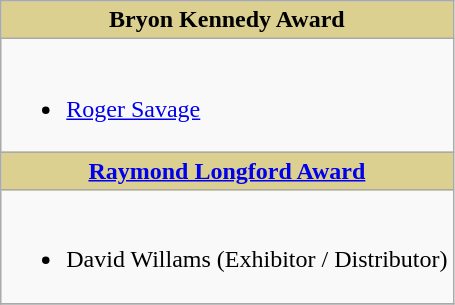<table class=wikitable style="width="100%">
<tr>
<th style="background:#DBD090;" ! style="width="100%">Bryon Kennedy Award</th>
</tr>
<tr>
<td valign="top"><br><ul><li><a href='#'>Roger Savage</a></li></ul></td>
</tr>
<tr>
<th style="background:#DBD090;" ! style="width="100%"><a href='#'>Raymond Longford Award</a></th>
</tr>
<tr>
<td valign="top"><br><ul><li>David Willams (Exhibitor / Distributor)</li></ul></td>
</tr>
<tr>
</tr>
</table>
